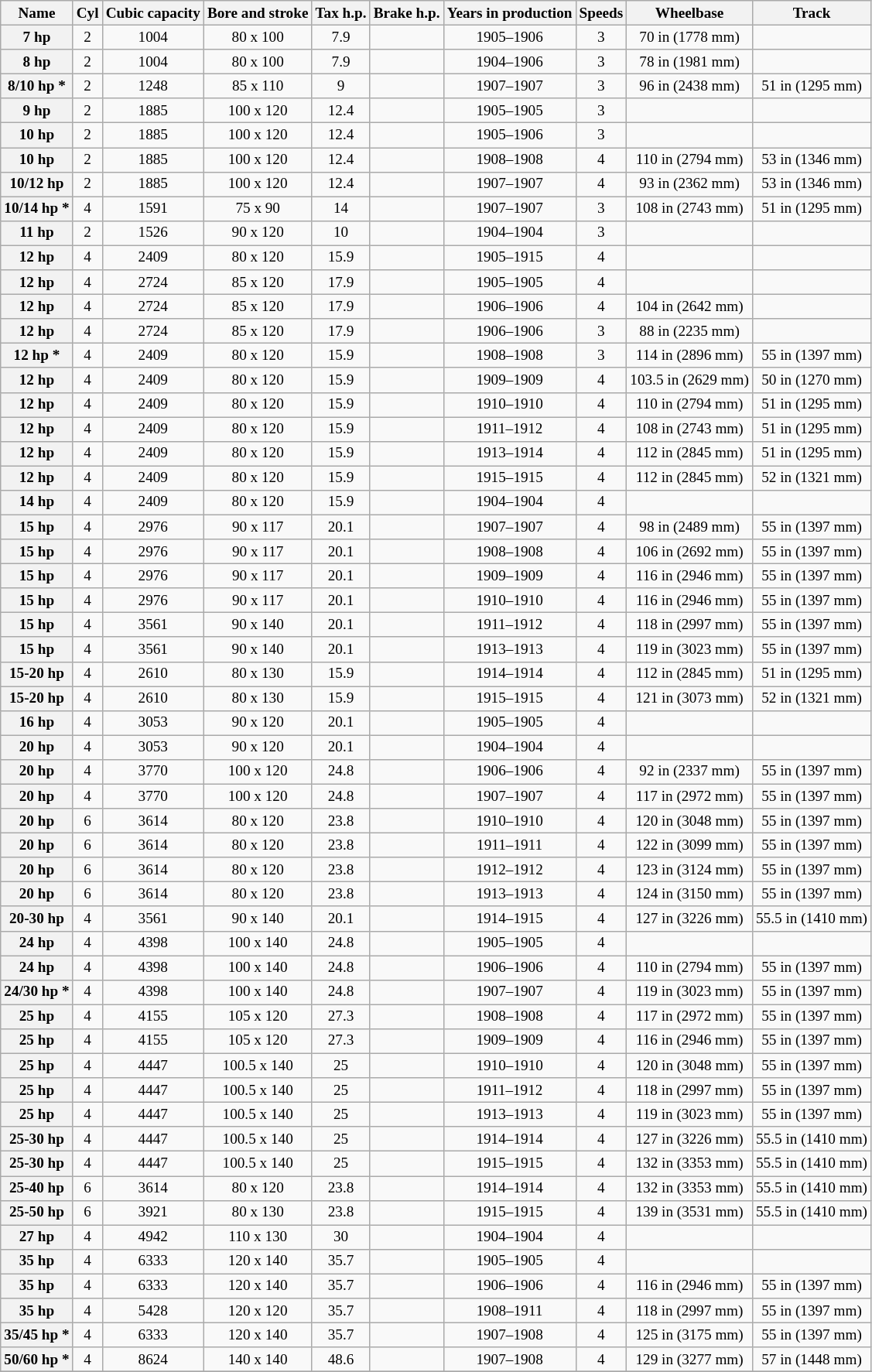<table class="wikitable" style="font-size: 80%; text-align: center;">
<tr>
<th scope="col">Name</th>
<th scope="col">Cyl</th>
<th scope="col">Cubic capacity</th>
<th scope="col">Bore and stroke</th>
<th scope="col">Tax h.p.</th>
<th scope="col">Brake h.p.</th>
<th scope="col">Years in production</th>
<th scope="col">Speeds</th>
<th scope="col">Wheelbase</th>
<th scope="col">Track</th>
</tr>
<tr>
<th scope="row">7 hp</th>
<td>2</td>
<td>1004</td>
<td>80 x 100</td>
<td>7.9</td>
<td></td>
<td>1905–1906</td>
<td>3</td>
<td>70 in (1778 mm)</td>
<td></td>
</tr>
<tr>
<th scope="row">8 hp</th>
<td>2</td>
<td>1004</td>
<td>80 x 100</td>
<td>7.9</td>
<td></td>
<td>1904–1906</td>
<td>3</td>
<td>78 in (1981 mm)</td>
<td></td>
</tr>
<tr>
<th scope="row">8/10 hp *</th>
<td>2</td>
<td>1248</td>
<td>85 x 110</td>
<td>9</td>
<td></td>
<td>1907–1907</td>
<td>3</td>
<td>96 in (2438 mm)</td>
<td>51 in (1295 mm)</td>
</tr>
<tr>
<th scope="row">9 hp</th>
<td>2</td>
<td>1885</td>
<td>100 x 120</td>
<td>12.4</td>
<td></td>
<td>1905–1905</td>
<td>3</td>
<td></td>
<td></td>
</tr>
<tr>
<th scope="row">10 hp</th>
<td>2</td>
<td>1885</td>
<td>100 x 120</td>
<td>12.4</td>
<td></td>
<td>1905–1906</td>
<td>3</td>
<td></td>
<td></td>
</tr>
<tr>
<th scope="row">10 hp</th>
<td>2</td>
<td>1885</td>
<td>100 x 120</td>
<td>12.4</td>
<td></td>
<td>1908–1908</td>
<td>4</td>
<td>110 in (2794 mm)</td>
<td>53 in (1346 mm)</td>
</tr>
<tr>
<th scope="row">10/12 hp</th>
<td>2</td>
<td>1885</td>
<td>100 x 120</td>
<td>12.4</td>
<td></td>
<td>1907–1907</td>
<td>4</td>
<td>93 in (2362 mm)</td>
<td>53 in (1346 mm)</td>
</tr>
<tr>
<th scope="row">10/14 hp *</th>
<td>4</td>
<td>1591</td>
<td>75 x 90</td>
<td>14</td>
<td></td>
<td>1907–1907</td>
<td>3</td>
<td>108 in (2743 mm)</td>
<td>51 in (1295 mm)</td>
</tr>
<tr>
<th scope="row">11 hp</th>
<td>2</td>
<td>1526</td>
<td>90 x 120</td>
<td>10</td>
<td></td>
<td>1904–1904</td>
<td>3</td>
<td></td>
<td></td>
</tr>
<tr>
<th scope="row">12 hp</th>
<td>4</td>
<td>2409</td>
<td>80 x 120</td>
<td>15.9</td>
<td></td>
<td>1905–1915</td>
<td>4</td>
<td></td>
<td></td>
</tr>
<tr>
<th scope="row">12 hp</th>
<td>4</td>
<td>2724</td>
<td>85 x 120</td>
<td>17.9</td>
<td></td>
<td>1905–1905</td>
<td>4</td>
<td></td>
<td></td>
</tr>
<tr>
<th scope="row">12 hp</th>
<td>4</td>
<td>2724</td>
<td>85 x 120</td>
<td>17.9</td>
<td></td>
<td>1906–1906</td>
<td>4</td>
<td>104 in (2642 mm)</td>
<td></td>
</tr>
<tr>
<th scope="row">12 hp</th>
<td>4</td>
<td>2724</td>
<td>85 x 120</td>
<td>17.9</td>
<td></td>
<td>1906–1906</td>
<td>3</td>
<td>88 in (2235 mm)</td>
<td></td>
</tr>
<tr>
<th scope="row">12 hp *</th>
<td>4</td>
<td>2409</td>
<td>80 x 120</td>
<td>15.9</td>
<td></td>
<td>1908–1908</td>
<td>3</td>
<td>114 in (2896 mm)</td>
<td>55 in (1397 mm)</td>
</tr>
<tr>
<th scope="row">12 hp</th>
<td>4</td>
<td>2409</td>
<td>80 x 120</td>
<td>15.9</td>
<td></td>
<td>1909–1909</td>
<td>4</td>
<td>103.5 in (2629 mm)</td>
<td>50 in (1270 mm)</td>
</tr>
<tr>
<th scope="row">12 hp</th>
<td>4</td>
<td>2409</td>
<td>80 x 120</td>
<td>15.9</td>
<td></td>
<td>1910–1910</td>
<td>4</td>
<td>110 in (2794 mm)</td>
<td>51 in (1295 mm)</td>
</tr>
<tr>
<th scope="row">12 hp</th>
<td>4</td>
<td>2409</td>
<td>80 x 120</td>
<td>15.9</td>
<td></td>
<td>1911–1912</td>
<td>4</td>
<td>108 in (2743 mm)</td>
<td>51 in (1295 mm)</td>
</tr>
<tr>
<th scope="row">12 hp</th>
<td>4</td>
<td>2409</td>
<td>80 x 120</td>
<td>15.9</td>
<td></td>
<td>1913–1914</td>
<td>4</td>
<td>112 in (2845 mm)</td>
<td>51 in (1295 mm)</td>
</tr>
<tr>
<th scope="row">12 hp</th>
<td>4</td>
<td>2409</td>
<td>80 x 120</td>
<td>15.9</td>
<td></td>
<td>1915–1915</td>
<td>4</td>
<td>112 in (2845 mm)</td>
<td>52 in (1321 mm)</td>
</tr>
<tr>
<th scope="row">14 hp</th>
<td>4</td>
<td>2409</td>
<td>80 x 120</td>
<td>15.9</td>
<td></td>
<td>1904–1904</td>
<td>4</td>
<td></td>
<td></td>
</tr>
<tr>
<th scope="row">15 hp</th>
<td>4</td>
<td>2976</td>
<td>90 x 117</td>
<td>20.1</td>
<td></td>
<td>1907–1907</td>
<td>4</td>
<td>98 in (2489 mm)</td>
<td>55 in (1397 mm)</td>
</tr>
<tr>
<th scope="row">15 hp</th>
<td>4</td>
<td>2976</td>
<td>90 x 117</td>
<td>20.1</td>
<td></td>
<td>1908–1908</td>
<td>4</td>
<td>106 in (2692 mm)</td>
<td>55 in (1397 mm)</td>
</tr>
<tr>
<th scope="row">15 hp</th>
<td>4</td>
<td>2976</td>
<td>90 x 117</td>
<td>20.1</td>
<td></td>
<td>1909–1909</td>
<td>4</td>
<td>116 in (2946 mm)</td>
<td>55 in (1397 mm)</td>
</tr>
<tr>
<th scope="row">15 hp</th>
<td>4</td>
<td>2976</td>
<td>90 x 117</td>
<td>20.1</td>
<td></td>
<td>1910–1910</td>
<td>4</td>
<td>116 in (2946 mm)</td>
<td>55 in (1397 mm)</td>
</tr>
<tr>
<th scope="row">15 hp</th>
<td>4</td>
<td>3561</td>
<td>90 x 140</td>
<td>20.1</td>
<td></td>
<td>1911–1912</td>
<td>4</td>
<td>118 in (2997 mm)</td>
<td>55 in (1397 mm)</td>
</tr>
<tr>
<th scope="row">15 hp</th>
<td>4</td>
<td>3561</td>
<td>90 x 140</td>
<td>20.1</td>
<td></td>
<td>1913–1913</td>
<td>4</td>
<td>119 in (3023 mm)</td>
<td>55 in (1397 mm)</td>
</tr>
<tr>
<th scope="row">15-20 hp</th>
<td>4</td>
<td>2610</td>
<td>80 x 130</td>
<td>15.9</td>
<td></td>
<td>1914–1914</td>
<td>4</td>
<td>112 in (2845 mm)</td>
<td>51 in (1295 mm)</td>
</tr>
<tr>
<th scope="row">15-20 hp</th>
<td>4</td>
<td>2610</td>
<td>80 x 130</td>
<td>15.9</td>
<td></td>
<td>1915–1915</td>
<td>4</td>
<td>121 in (3073 mm)</td>
<td>52 in (1321 mm)</td>
</tr>
<tr>
<th scope="row">16 hp</th>
<td>4</td>
<td>3053</td>
<td>90 x 120</td>
<td>20.1</td>
<td></td>
<td>1905–1905</td>
<td>4</td>
<td></td>
<td></td>
</tr>
<tr>
<th scope="row">20 hp</th>
<td>4</td>
<td>3053</td>
<td>90 x 120</td>
<td>20.1</td>
<td></td>
<td>1904–1904</td>
<td>4</td>
<td></td>
<td></td>
</tr>
<tr>
<th scope="row">20 hp</th>
<td>4</td>
<td>3770</td>
<td>100 x 120</td>
<td>24.8</td>
<td></td>
<td>1906–1906</td>
<td>4</td>
<td>92 in (2337 mm)</td>
<td>55 in (1397 mm)</td>
</tr>
<tr>
<th scope="row">20 hp</th>
<td>4</td>
<td>3770</td>
<td>100 x 120</td>
<td>24.8</td>
<td></td>
<td>1907–1907</td>
<td>4</td>
<td>117 in (2972 mm)</td>
<td>55 in (1397 mm)</td>
</tr>
<tr>
<th scope="row">20 hp</th>
<td>6</td>
<td>3614</td>
<td>80 x 120</td>
<td>23.8</td>
<td></td>
<td>1910–1910</td>
<td>4</td>
<td>120 in (3048 mm)</td>
<td>55 in (1397 mm)</td>
</tr>
<tr>
<th scope="row">20 hp</th>
<td>6</td>
<td>3614</td>
<td>80 x 120</td>
<td>23.8</td>
<td></td>
<td>1911–1911</td>
<td>4</td>
<td>122 in (3099 mm)</td>
<td>55 in (1397 mm)</td>
</tr>
<tr>
<th scope="row">20 hp</th>
<td>6</td>
<td>3614</td>
<td>80 x 120</td>
<td>23.8</td>
<td></td>
<td>1912–1912</td>
<td>4</td>
<td>123 in (3124 mm)</td>
<td>55 in (1397 mm)</td>
</tr>
<tr>
<th scope="row">20 hp</th>
<td>6</td>
<td>3614</td>
<td>80 x 120</td>
<td>23.8</td>
<td></td>
<td>1913–1913</td>
<td>4</td>
<td>124 in (3150 mm)</td>
<td>55 in (1397 mm)</td>
</tr>
<tr>
<th scope="row">20-30 hp</th>
<td>4</td>
<td>3561</td>
<td>90 x 140</td>
<td>20.1</td>
<td></td>
<td>1914–1915</td>
<td>4</td>
<td>127 in (3226 mm)</td>
<td>55.5 in (1410 mm)</td>
</tr>
<tr>
<th scope="row">24 hp</th>
<td>4</td>
<td>4398</td>
<td>100 x 140</td>
<td>24.8</td>
<td></td>
<td>1905–1905</td>
<td>4</td>
<td></td>
<td></td>
</tr>
<tr>
<th scope="row">24 hp</th>
<td>4</td>
<td>4398</td>
<td>100 x 140</td>
<td>24.8</td>
<td></td>
<td>1906–1906</td>
<td>4</td>
<td>110 in (2794 mm)</td>
<td>55 in (1397 mm)</td>
</tr>
<tr>
<th scope="row">24/30 hp *</th>
<td>4</td>
<td>4398</td>
<td>100 x 140</td>
<td>24.8</td>
<td></td>
<td>1907–1907</td>
<td>4</td>
<td>119 in (3023 mm)</td>
<td>55 in (1397 mm)</td>
</tr>
<tr>
<th scope="row">25 hp</th>
<td>4</td>
<td>4155</td>
<td>105 x 120</td>
<td>27.3</td>
<td></td>
<td>1908–1908</td>
<td>4</td>
<td>117 in (2972 mm)</td>
<td>55 in (1397 mm)</td>
</tr>
<tr>
<th scope="row">25 hp</th>
<td>4</td>
<td>4155</td>
<td>105 x 120</td>
<td>27.3</td>
<td></td>
<td>1909–1909</td>
<td>4</td>
<td>116 in (2946 mm)</td>
<td>55 in (1397 mm)</td>
</tr>
<tr>
<th scope="row">25 hp</th>
<td>4</td>
<td>4447</td>
<td>100.5 x 140</td>
<td>25</td>
<td></td>
<td>1910–1910</td>
<td>4</td>
<td>120 in (3048 mm)</td>
<td>55 in (1397 mm)</td>
</tr>
<tr>
<th>25 hp</th>
<td>4</td>
<td>4447</td>
<td>100.5 x 140</td>
<td>25</td>
<td></td>
<td>1911–1912</td>
<td>4</td>
<td>118 in (2997 mm)</td>
<td>55 in (1397 mm)</td>
</tr>
<tr>
<th scope="row">25 hp</th>
<td>4</td>
<td>4447</td>
<td>100.5 x 140</td>
<td>25</td>
<td></td>
<td>1913–1913</td>
<td>4</td>
<td>119 in (3023 mm)</td>
<td>55 in (1397 mm)</td>
</tr>
<tr>
<th scope="row">25-30 hp</th>
<td>4</td>
<td>4447</td>
<td>100.5 x 140</td>
<td>25</td>
<td></td>
<td>1914–1914</td>
<td>4</td>
<td>127 in (3226 mm)</td>
<td>55.5 in (1410 mm)</td>
</tr>
<tr>
<th scope="row">25-30 hp</th>
<td>4</td>
<td>4447</td>
<td>100.5 x 140</td>
<td>25</td>
<td></td>
<td>1915–1915</td>
<td>4</td>
<td>132 in (3353 mm)</td>
<td>55.5 in (1410 mm)</td>
</tr>
<tr>
<th scope="row">25-40 hp</th>
<td>6</td>
<td>3614</td>
<td>80 x 120</td>
<td>23.8</td>
<td></td>
<td>1914–1914</td>
<td>4</td>
<td>132 in (3353 mm)</td>
<td>55.5 in (1410 mm)</td>
</tr>
<tr>
<th scope="row">25-50 hp</th>
<td>6</td>
<td>3921</td>
<td>80 x 130</td>
<td>23.8</td>
<td></td>
<td>1915–1915</td>
<td>4</td>
<td>139 in (3531 mm)</td>
<td>55.5 in (1410 mm)</td>
</tr>
<tr>
<th scope="row">27 hp</th>
<td>4</td>
<td>4942</td>
<td>110 x 130</td>
<td>30</td>
<td></td>
<td>1904–1904</td>
<td>4</td>
<td></td>
<td></td>
</tr>
<tr>
<th scope="row">35 hp</th>
<td>4</td>
<td>6333</td>
<td>120 x 140</td>
<td>35.7</td>
<td></td>
<td>1905–1905</td>
<td>4</td>
<td></td>
<td></td>
</tr>
<tr>
<th scope="row">35 hp</th>
<td>4</td>
<td>6333</td>
<td>120 x 140</td>
<td>35.7</td>
<td></td>
<td>1906–1906</td>
<td>4</td>
<td>116 in (2946 mm)</td>
<td>55 in (1397 mm)</td>
</tr>
<tr>
<th scope="row">35 hp</th>
<td>4</td>
<td>5428</td>
<td>120 x 120</td>
<td>35.7</td>
<td></td>
<td>1908–1911</td>
<td>4</td>
<td>118 in (2997 mm)</td>
<td>55 in (1397 mm)</td>
</tr>
<tr>
<th scope="row">35/45 hp *</th>
<td>4</td>
<td>6333</td>
<td>120 x 140</td>
<td>35.7</td>
<td></td>
<td>1907–1908</td>
<td>4</td>
<td>125 in (3175 mm)</td>
<td>55 in (1397 mm)</td>
</tr>
<tr>
<th scope="row">50/60 hp *</th>
<td>4</td>
<td>8624</td>
<td>140 x 140</td>
<td>48.6</td>
<td></td>
<td>1907–1908</td>
<td>4</td>
<td>129 in (3277 mm)</td>
<td>57 in (1448 mm)</td>
</tr>
<tr>
</tr>
</table>
